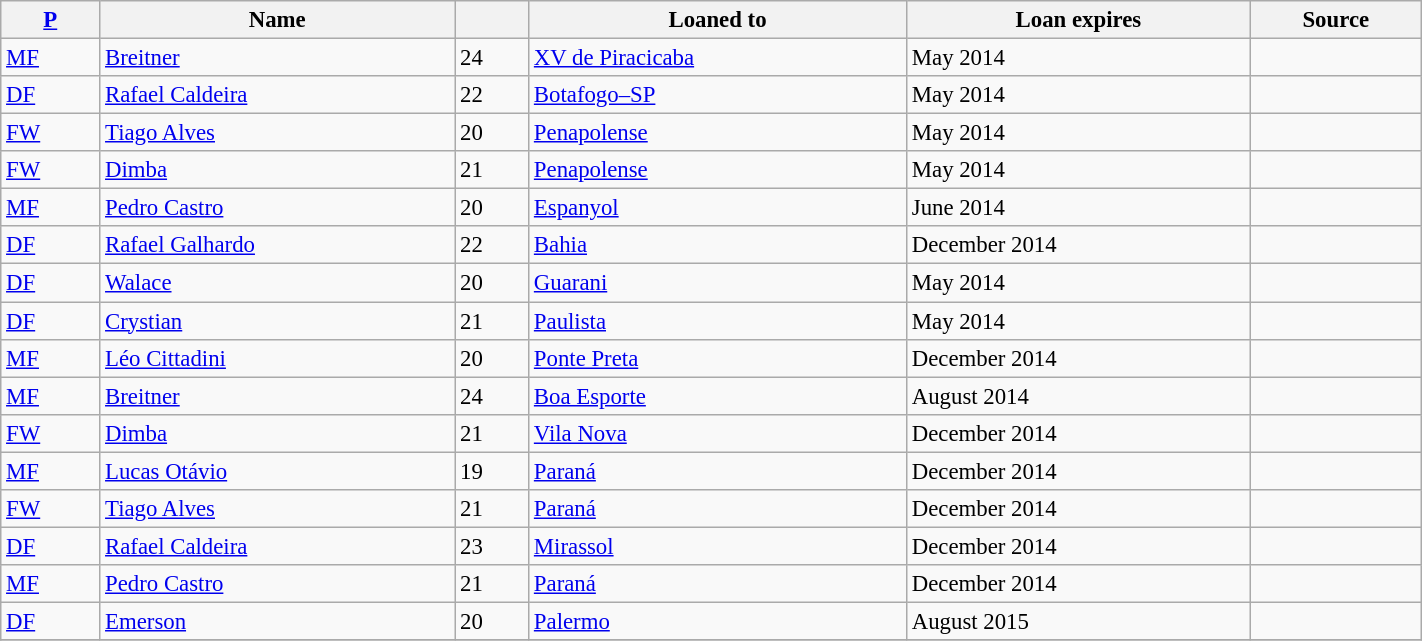<table class="wikitable sortable" style="width:75%; text-align:center; font-size:95%; text-align:left">
<tr>
<th><a href='#'>P</a></th>
<th>Name</th>
<th></th>
<th>Loaned to</th>
<th>Loan expires</th>
<th>Source</th>
</tr>
<tr>
<td><a href='#'>MF</a></td>
<td style="text-align:left;"> <a href='#'>Breitner</a></td>
<td>24</td>
<td style="text-align:left;"><a href='#'>XV de Piracicaba</a></td>
<td>May 2014</td>
<td></td>
</tr>
<tr>
<td><a href='#'>DF</a></td>
<td style="text-align:left;"> <a href='#'>Rafael Caldeira</a></td>
<td>22</td>
<td style="text-align:left;"><a href='#'>Botafogo–SP</a></td>
<td>May 2014</td>
<td></td>
</tr>
<tr>
<td><a href='#'>FW</a></td>
<td style="text-align:left;"> <a href='#'>Tiago Alves</a></td>
<td>20</td>
<td style="text-align:left;"><a href='#'>Penapolense</a></td>
<td>May 2014</td>
<td></td>
</tr>
<tr>
<td><a href='#'>FW</a></td>
<td style="text-align:left;"> <a href='#'>Dimba</a></td>
<td>21</td>
<td style="text-align:left;"><a href='#'>Penapolense</a></td>
<td>May 2014</td>
<td></td>
</tr>
<tr>
<td><a href='#'>MF</a></td>
<td style="text-align:left;"> <a href='#'>Pedro Castro</a></td>
<td>20</td>
<td style="text-align:left;"><a href='#'>Espanyol</a> </td>
<td>June 2014</td>
<td></td>
</tr>
<tr>
<td><a href='#'>DF</a></td>
<td style="text-align:left;"> <a href='#'>Rafael Galhardo</a></td>
<td>22</td>
<td style="text-align:left;"><a href='#'>Bahia</a></td>
<td>December 2014</td>
<td></td>
</tr>
<tr>
<td><a href='#'>DF</a></td>
<td style="text-align:left;"> <a href='#'>Walace</a></td>
<td>20</td>
<td style="text-align:left;"><a href='#'>Guarani</a></td>
<td>May 2014</td>
<td></td>
</tr>
<tr>
<td><a href='#'>DF</a></td>
<td style="text-align:left;"> <a href='#'>Crystian</a></td>
<td>21</td>
<td style="text-align:left;"><a href='#'>Paulista</a></td>
<td>May 2014</td>
<td></td>
</tr>
<tr>
<td><a href='#'>MF</a></td>
<td style="text-align:left;"> <a href='#'>Léo Cittadini</a></td>
<td>20</td>
<td style="text-align:left;"><a href='#'>Ponte Preta</a></td>
<td>December 2014</td>
<td></td>
</tr>
<tr>
<td><a href='#'>MF</a></td>
<td style="text-align:left;"> <a href='#'>Breitner</a></td>
<td>24</td>
<td style="text-align:left;"><a href='#'>Boa Esporte</a></td>
<td>August 2014</td>
<td></td>
</tr>
<tr>
<td><a href='#'>FW</a></td>
<td style="text-align:left;"> <a href='#'>Dimba</a></td>
<td>21</td>
<td style="text-align:left;"><a href='#'>Vila Nova</a></td>
<td>December 2014</td>
<td></td>
</tr>
<tr>
<td><a href='#'>MF</a></td>
<td style="text-align:left;"> <a href='#'>Lucas Otávio</a></td>
<td>19</td>
<td style="text-align:left;"><a href='#'>Paraná</a></td>
<td>December 2014</td>
<td> </td>
</tr>
<tr>
<td><a href='#'>FW</a></td>
<td style="text-align:left;"> <a href='#'>Tiago Alves</a></td>
<td>21</td>
<td style="text-align:left;"><a href='#'>Paraná</a></td>
<td>December 2014</td>
<td> </td>
</tr>
<tr>
<td><a href='#'>DF</a></td>
<td style="text-align:left;"> <a href='#'>Rafael Caldeira</a></td>
<td>23</td>
<td style="text-align:left;"><a href='#'>Mirassol</a></td>
<td>December 2014</td>
<td></td>
</tr>
<tr>
<td><a href='#'>MF</a></td>
<td style="text-align:left;"> <a href='#'>Pedro Castro</a></td>
<td>21</td>
<td style="text-align:left;"><a href='#'>Paraná</a></td>
<td>December 2014</td>
<td></td>
</tr>
<tr>
<td><a href='#'>DF</a></td>
<td style="text-align:left;"> <a href='#'>Emerson</a></td>
<td>20</td>
<td style="text-align:left;"><a href='#'>Palermo</a> </td>
<td>August 2015</td>
<td></td>
</tr>
<tr>
</tr>
</table>
